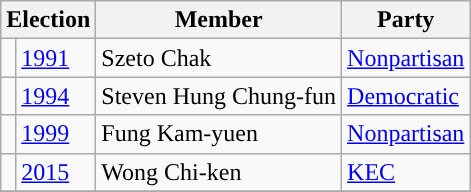<table class="wikitable">
<tr>
<th colspan="2">Election</th>
<th>Member</th>
<th>Party</th>
</tr>
<tr>
<td style="background-color:"></td>
<td><a href='#'>1991</a></td>
<td>Szeto Chak</td>
<td><a href='#'>Nonpartisan</a></td>
</tr>
<tr>
<td style="background-color:"></td>
<td><a href='#'>1994</a></td>
<td>Steven Hung Chung-fun</td>
<td><a href='#'>Democratic</a></td>
</tr>
<tr>
<td style="background-color:"></td>
<td><a href='#'>1999</a></td>
<td>Fung Kam-yuen</td>
<td><a href='#'>Nonpartisan</a></td>
</tr>
<tr>
<td style="background-color:"></td>
<td><a href='#'>2015</a></td>
<td>Wong Chi-ken</td>
<td><a href='#'>KEC</a></td>
</tr>
<tr>
</tr>
</table>
